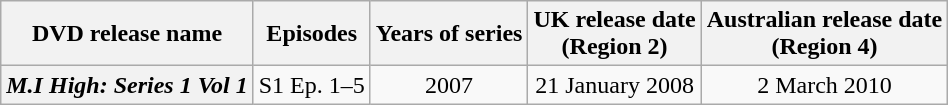<table class="wikitable plainrowheaders">
<tr>
<th scope="col">DVD release name</th>
<th scope="col">Episodes</th>
<th scope="col">Years of series</th>
<th scope="col">UK release date<br>(Region 2)</th>
<th scope="col">Australian release date<br>(Region 4)</th>
</tr>
<tr>
<th scope="row"><em>M.I High: Series 1 Vol 1</em></th>
<td style="text-align:center;">S1 Ep. 1–5</td>
<td style="text-align:center;">2007</td>
<td style="text-align:center;">21 January 2008</td>
<td style="text-align:center;">2 March 2010</td>
</tr>
</table>
